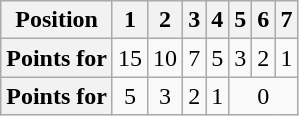<table class="wikitable floatright" style="text-align: center">
<tr>
<th scope="col">Position</th>
<th scope="col">1</th>
<th scope="col">2</th>
<th scope="col">3</th>
<th scope="col">4</th>
<th scope="col">5</th>
<th scope="col">6</th>
<th scope="col">7</th>
</tr>
<tr>
<th scope="row">Points for </th>
<td>15</td>
<td>10</td>
<td>7</td>
<td>5</td>
<td>3</td>
<td>2</td>
<td>1</td>
</tr>
<tr>
<th scope="row">Points for </th>
<td>5</td>
<td>3</td>
<td>2</td>
<td>1</td>
<td colspan=3>0</td>
</tr>
</table>
